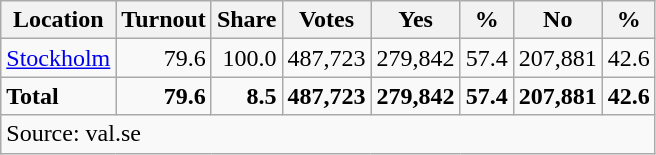<table class="wikitable sortable" style=text-align:right>
<tr>
<th>Location</th>
<th>Turnout</th>
<th>Share</th>
<th>Votes</th>
<th>Yes</th>
<th>%</th>
<th>No</th>
<th>%</th>
</tr>
<tr>
<td align=left><a href='#'>Stockholm</a></td>
<td>79.6</td>
<td>100.0</td>
<td>487,723</td>
<td>279,842</td>
<td>57.4</td>
<td>207,881</td>
<td>42.6</td>
</tr>
<tr>
<td align=left><strong>Total</strong></td>
<td><strong>79.6</strong></td>
<td><strong>8.5</strong></td>
<td><strong>487,723</strong></td>
<td><strong>279,842</strong></td>
<td><strong>57.4</strong></td>
<td><strong>207,881</strong></td>
<td><strong>42.6</strong></td>
</tr>
<tr>
<td align=left colspan=8>Source: val.se </td>
</tr>
</table>
